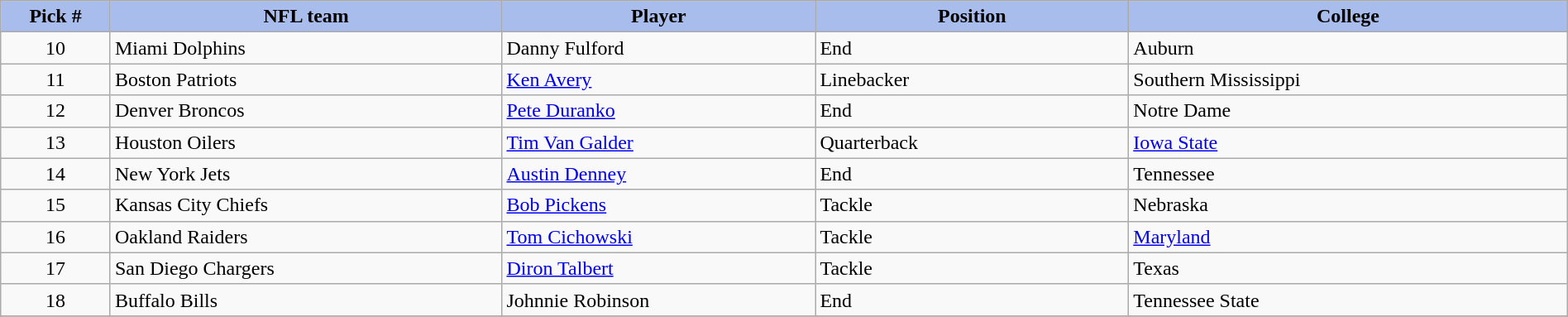<table class="wikitable sortable sortable" style="width: 100%">
<tr>
<th style="background:#A8BDEC;" width=7%>Pick #</th>
<th width=25% style="background:#A8BDEC;">NFL team</th>
<th width=20% style="background:#A8BDEC;">Player</th>
<th width=20% style="background:#A8BDEC;">Position</th>
<th style="background:#A8BDEC;">College</th>
</tr>
<tr>
<td align=center>10</td>
<td>Miami Dolphins</td>
<td>Danny Fulford</td>
<td>End</td>
<td>Auburn</td>
</tr>
<tr>
<td align=center>11</td>
<td>Boston Patriots</td>
<td><a href='#'>Ken Avery</a></td>
<td>Linebacker</td>
<td>Southern Mississippi</td>
</tr>
<tr>
<td align=center>12</td>
<td>Denver Broncos</td>
<td><a href='#'>Pete Duranko</a></td>
<td>End</td>
<td>Notre Dame</td>
</tr>
<tr>
<td align=center>13</td>
<td>Houston Oilers</td>
<td><a href='#'>Tim Van Galder</a></td>
<td>Quarterback</td>
<td><a href='#'>Iowa State</a></td>
</tr>
<tr>
<td align=center>14</td>
<td>New York Jets</td>
<td><a href='#'>Austin Denney</a></td>
<td>End</td>
<td>Tennessee</td>
</tr>
<tr>
<td align=center>15</td>
<td>Kansas City Chiefs</td>
<td><a href='#'>Bob Pickens</a></td>
<td>Tackle</td>
<td>Nebraska</td>
</tr>
<tr>
<td align=center>16</td>
<td>Oakland Raiders</td>
<td><a href='#'>Tom Cichowski</a></td>
<td>Tackle</td>
<td><a href='#'>Maryland</a></td>
</tr>
<tr>
<td align=center>17</td>
<td>San Diego Chargers</td>
<td><a href='#'>Diron Talbert</a></td>
<td>Tackle</td>
<td>Texas</td>
</tr>
<tr>
<td align=center>18</td>
<td>Buffalo Bills</td>
<td Johnnie Robinson (American football)>Johnnie Robinson</td>
<td>End</td>
<td>Tennessee State</td>
</tr>
<tr>
</tr>
</table>
